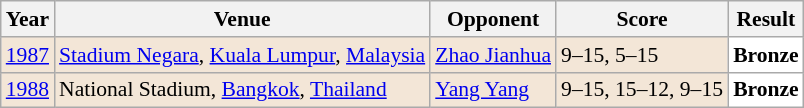<table class="sortable wikitable" style="font-size: 90%;">
<tr>
<th>Year</th>
<th>Venue</th>
<th>Opponent</th>
<th>Score</th>
<th>Result</th>
</tr>
<tr style="background:#F3E6D7">
<td align="center"><a href='#'>1987</a></td>
<td align="left"><a href='#'>Stadium Negara</a>, <a href='#'>Kuala Lumpur</a>, <a href='#'>Malaysia</a></td>
<td align="left"> <a href='#'>Zhao Jianhua</a></td>
<td align="left">9–15, 5–15</td>
<td style="text-align:left; background:white"> <strong>Bronze</strong></td>
</tr>
<tr style="background:#F3E6D7">
<td align="center"><a href='#'>1988</a></td>
<td align="left">National Stadium, <a href='#'>Bangkok</a>, <a href='#'>Thailand</a></td>
<td align="left"> <a href='#'>Yang Yang</a></td>
<td align="left">9–15, 15–12, 9–15</td>
<td style="text-align:left; background:white"> <strong>Bronze</strong></td>
</tr>
</table>
